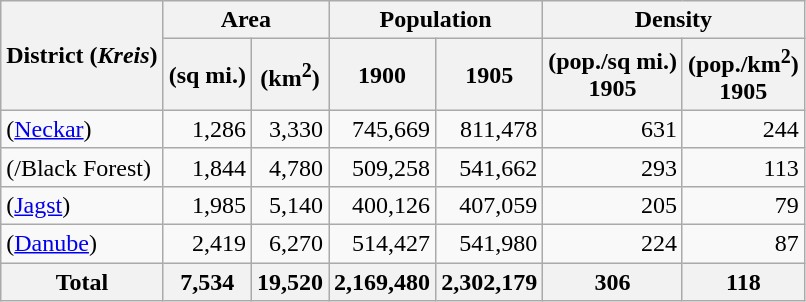<table class="wikitable">
<tr>
<th rowspan=2>District (<em>Kreis</em>)</th>
<th colspan=2>Area</th>
<th colspan=2>Population</th>
<th colspan=2>Density</th>
</tr>
<tr>
<th>(sq mi.)</th>
<th>(km<sup>2</sup>)</th>
<th>1900</th>
<th>1905</th>
<th>(pop./sq mi.)<br>1905</th>
<th>(pop./km<sup>2</sup>)<br>1905</th>
</tr>
<tr>
<td> (<a href='#'>Neckar</a>)</td>
<td align="right">1,286</td>
<td align="right">3,330</td>
<td align="right">745,669</td>
<td align="right">811,478</td>
<td align="right">631</td>
<td align="right">244</td>
</tr>
<tr>
<td> (<em></em>/Black Forest)</td>
<td align="right">1,844</td>
<td align="right">4,780</td>
<td align="right">509,258</td>
<td align="right">541,662</td>
<td align="right">293</td>
<td align="right">113</td>
</tr>
<tr>
<td> (<a href='#'>Jagst</a>)</td>
<td align="right">1,985</td>
<td align="right">5,140</td>
<td align="right">400,126</td>
<td align="right">407,059</td>
<td align="right">205</td>
<td align="right">79</td>
</tr>
<tr>
<td> (<a href='#'>Danube</a>)</td>
<td align="right">2,419</td>
<td align="right">6,270</td>
<td align="right">514,427</td>
<td align="right">541,980</td>
<td align="right">224</td>
<td align="right">87</td>
</tr>
<tr>
<th>Total</th>
<th align="right">7,534</th>
<th align="right">19,520</th>
<th align="right">2,169,480</th>
<th align="right">2,302,179</th>
<th align="right">306</th>
<th align="right">118</th>
</tr>
</table>
